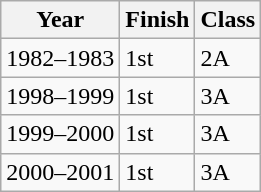<table class="wikitable">
<tr>
<th>Year</th>
<th>Finish</th>
<th>Class</th>
</tr>
<tr>
<td>1982–1983</td>
<td>1st</td>
<td>2A</td>
</tr>
<tr>
<td>1998–1999</td>
<td>1st</td>
<td>3A</td>
</tr>
<tr>
<td>1999–2000</td>
<td>1st</td>
<td>3A</td>
</tr>
<tr>
<td>2000–2001</td>
<td>1st</td>
<td>3A</td>
</tr>
</table>
